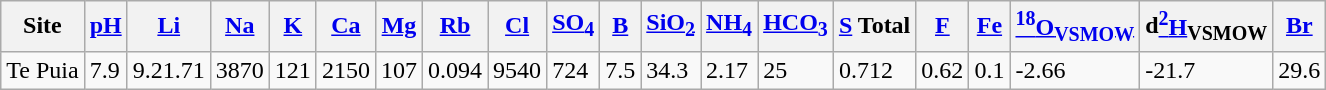<table class="wikitable">
<tr>
<th>Site</th>
<th><a href='#'>pH</a></th>
<th><a href='#'>Li</a></th>
<th><a href='#'>Na</a></th>
<th><a href='#'>K</a></th>
<th><a href='#'>Ca</a></th>
<th><a href='#'>Mg</a></th>
<th><a href='#'>Rb</a></th>
<th><a href='#'>Cl</a></th>
<th><a href='#'>SO<sub>4</sub></a></th>
<th><a href='#'>B</a></th>
<th><a href='#'>SiO<sub>2</sub></a></th>
<th><a href='#'>NH<sub>4</sub></a></th>
<th><a href='#'>HCO<sub>3</sub></a></th>
<th><a href='#'>S</a> Total</th>
<th><a href='#'>F</a></th>
<th><a href='#'>Fe</a></th>
<th><a href='#'><sup>18</sup>O</a><a href='#'><sub>VSMOW</sub></a></th>
<th>d<a href='#'><sup>2</sup>H</a><sub>VSMOW</sub></th>
<th><a href='#'>Br</a></th>
</tr>
<tr>
<td>Te Puia</td>
<td>7.9</td>
<td>9.21.71</td>
<td>3870</td>
<td>121</td>
<td>2150</td>
<td>107</td>
<td>0.094</td>
<td>9540</td>
<td>724</td>
<td>7.5</td>
<td>34.3</td>
<td>2.17</td>
<td>25</td>
<td>0.712</td>
<td>0.62</td>
<td>0.1</td>
<td>-2.66</td>
<td>-21.7</td>
<td>29.6</td>
</tr>
</table>
